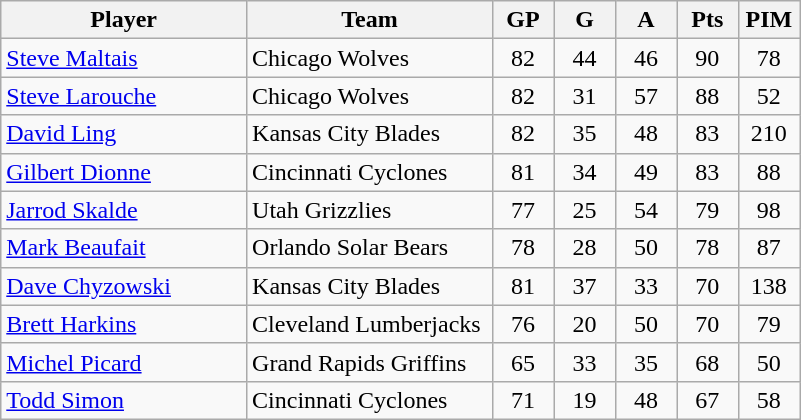<table class="wikitable">
<tr>
<th bgcolor="#DDDDFF" width="30%">Player</th>
<th bgcolor="#DDDDFF" width="30%">Team</th>
<th bgcolor="#DDDDFF" width="7.5%">GP</th>
<th bgcolor="#DDDDFF" width="7.5%">G</th>
<th bgcolor="#DDDDFF" width="7.5%">A</th>
<th bgcolor="#DDDDFF" width="7.5%">Pts</th>
<th bgcolor="#DDDDFF" width="7.5%">PIM</th>
</tr>
<tr align="center">
<td align="left"><a href='#'>Steve Maltais</a></td>
<td align="left">Chicago Wolves</td>
<td>82</td>
<td>44</td>
<td>46</td>
<td>90</td>
<td>78</td>
</tr>
<tr align="center">
<td align="left"><a href='#'>Steve Larouche</a></td>
<td align="left">Chicago Wolves</td>
<td>82</td>
<td>31</td>
<td>57</td>
<td>88</td>
<td>52</td>
</tr>
<tr align="center">
<td align="left"><a href='#'>David Ling</a></td>
<td align="left">Kansas City Blades</td>
<td>82</td>
<td>35</td>
<td>48</td>
<td>83</td>
<td>210</td>
</tr>
<tr align="center">
<td align="left"><a href='#'>Gilbert Dionne</a></td>
<td align="left">Cincinnati Cyclones</td>
<td>81</td>
<td>34</td>
<td>49</td>
<td>83</td>
<td>88</td>
</tr>
<tr align="center">
<td align="left"><a href='#'>Jarrod Skalde</a></td>
<td align="left">Utah Grizzlies</td>
<td>77</td>
<td>25</td>
<td>54</td>
<td>79</td>
<td>98</td>
</tr>
<tr align="center">
<td align="left"><a href='#'>Mark Beaufait</a></td>
<td align="left">Orlando Solar Bears</td>
<td>78</td>
<td>28</td>
<td>50</td>
<td>78</td>
<td>87</td>
</tr>
<tr align="center">
<td align="left"><a href='#'>Dave Chyzowski</a></td>
<td align="left">Kansas City Blades</td>
<td>81</td>
<td>37</td>
<td>33</td>
<td>70</td>
<td>138</td>
</tr>
<tr align="center">
<td align="left"><a href='#'>Brett Harkins</a></td>
<td align="left">Cleveland Lumberjacks</td>
<td>76</td>
<td>20</td>
<td>50</td>
<td>70</td>
<td>79</td>
</tr>
<tr align="center">
<td align="left"><a href='#'>Michel Picard</a></td>
<td align="left">Grand Rapids Griffins</td>
<td>65</td>
<td>33</td>
<td>35</td>
<td>68</td>
<td>50</td>
</tr>
<tr align="center">
<td align="left"><a href='#'>Todd Simon</a></td>
<td align="left">Cincinnati Cyclones</td>
<td>71</td>
<td>19</td>
<td>48</td>
<td>67</td>
<td>58</td>
</tr>
</table>
